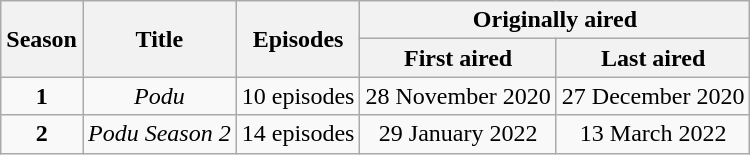<table class="wikitable" style="text-align: center;">
<tr>
<th rowspan="2">Season</th>
<th rowspan="2">Title</th>
<th rowspan="2">Episodes</th>
<th colspan="2">Originally aired</th>
</tr>
<tr>
<th>First aired</th>
<th>Last aired</th>
</tr>
<tr>
<td><strong>1</strong></td>
<td><em>Podu</em></td>
<td>10 episodes</td>
<td>28 November 2020</td>
<td>27 December 2020</td>
</tr>
<tr>
<td><strong>2</strong></td>
<td><em>Podu Season 2</em></td>
<td>14 episodes</td>
<td>29 January 2022</td>
<td>13 March 2022</td>
</tr>
</table>
